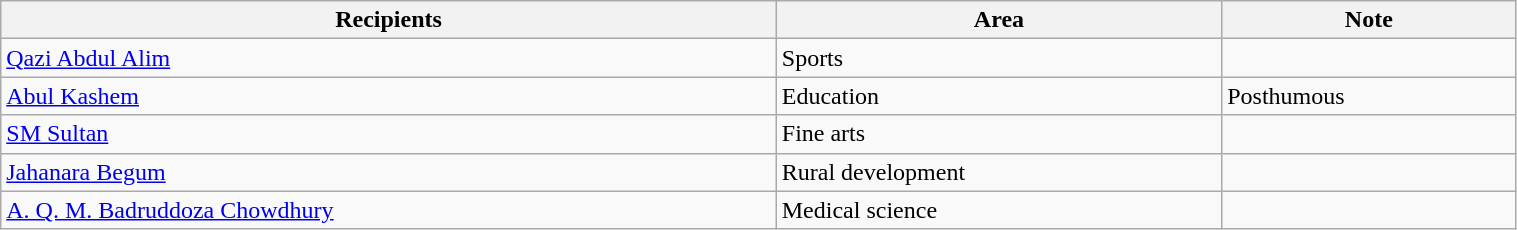<table class="wikitable" style="width:80%;">
<tr>
<th>Recipients</th>
<th>Area</th>
<th>Note</th>
</tr>
<tr>
<td><a href='#'>Qazi Abdul Alim</a></td>
<td>Sports</td>
<td></td>
</tr>
<tr>
<td><a href='#'>Abul Kashem</a></td>
<td>Education</td>
<td>Posthumous</td>
</tr>
<tr>
<td><a href='#'>SM Sultan</a></td>
<td>Fine arts</td>
<td></td>
</tr>
<tr>
<td><a href='#'>Jahanara Begum</a></td>
<td>Rural development</td>
<td></td>
</tr>
<tr>
<td><a href='#'>A. Q. M. Badruddoza Chowdhury</a></td>
<td>Medical science</td>
<td></td>
</tr>
</table>
